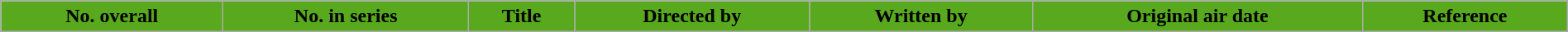<table class="wikitable plainrowheaders" width="100%">
<tr>
<th style="background-color: #58A91E;">No. overall</th>
<th style="background-color: #58A91E;">No. in series</th>
<th style="background-color: #58A91E;">Title</th>
<th style="background-color: #58A91E;">Directed by</th>
<th style="background-color: #58A91E;">Written by</th>
<th style="background-color: #58A91E;">Original air date</th>
<th style="background-color: #58A91E;">Reference<br>




</th>
</tr>
</table>
